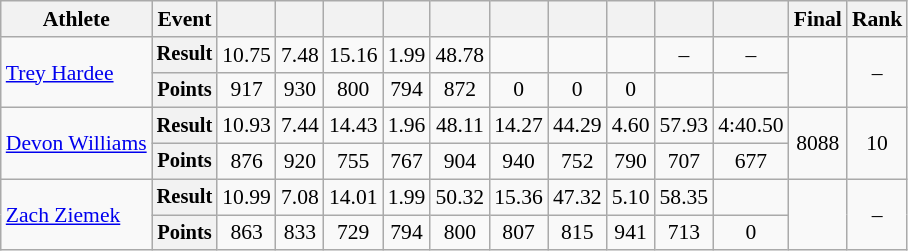<table class=wikitable style=font-size:90%>
<tr>
<th>Athlete</th>
<th>Event</th>
<th></th>
<th></th>
<th></th>
<th></th>
<th></th>
<th></th>
<th></th>
<th></th>
<th></th>
<th></th>
<th>Final</th>
<th>Rank</th>
</tr>
<tr align=center>
<td rowspan=2 style=text-align:left><a href='#'>Trey Hardee</a></td>
<th style=font-size:95%>Result</th>
<td>10.75</td>
<td>7.48 <strong></strong></td>
<td>15.16</td>
<td>1.99 <strong></strong></td>
<td>48.78 <strong></strong></td>
<td></td>
<td></td>
<td></td>
<td>–</td>
<td>–</td>
<td rowspan=2></td>
<td rowspan=2>–</td>
</tr>
<tr align=center>
<th style=font-size:95%>Points</th>
<td>917</td>
<td>930</td>
<td>800</td>
<td>794</td>
<td>872</td>
<td>0</td>
<td>0</td>
<td>0</td>
<td></td>
<td></td>
</tr>
<tr align=center>
<td rowspan=2 style=text-align:left><a href='#'>Devon Williams</a></td>
<th style=font-size:95%>Result</th>
<td>10.93</td>
<td>7.44</td>
<td>14.43</td>
<td>1.96</td>
<td>48.11 <strong></strong></td>
<td>14.27</td>
<td>44.29</td>
<td>4.60</td>
<td>57.93</td>
<td>4:40.50</td>
<td rowspan=2>8088</td>
<td rowspan=2>10</td>
</tr>
<tr align=center>
<th style=font-size:95%>Points</th>
<td>876</td>
<td>920</td>
<td>755</td>
<td>767</td>
<td>904</td>
<td>940</td>
<td>752</td>
<td>790</td>
<td>707</td>
<td>677</td>
</tr>
<tr align=center>
<td rowspan=2 style=text-align:left><a href='#'>Zach Ziemek</a></td>
<th style=font-size:95%>Result</th>
<td>10.99</td>
<td>7.08</td>
<td>14.01</td>
<td>1.99</td>
<td>50.32</td>
<td>15.36</td>
<td>47.32 <strong></strong></td>
<td>5.10</td>
<td>58.35 <strong></strong></td>
<td></td>
<td rowspan=2></td>
<td rowspan=2>–</td>
</tr>
<tr align=center>
<th style=font-size:95%>Points</th>
<td>863</td>
<td>833</td>
<td>729 <strong></strong></td>
<td>794</td>
<td>800</td>
<td>807</td>
<td>815</td>
<td>941</td>
<td>713</td>
<td>0</td>
</tr>
</table>
